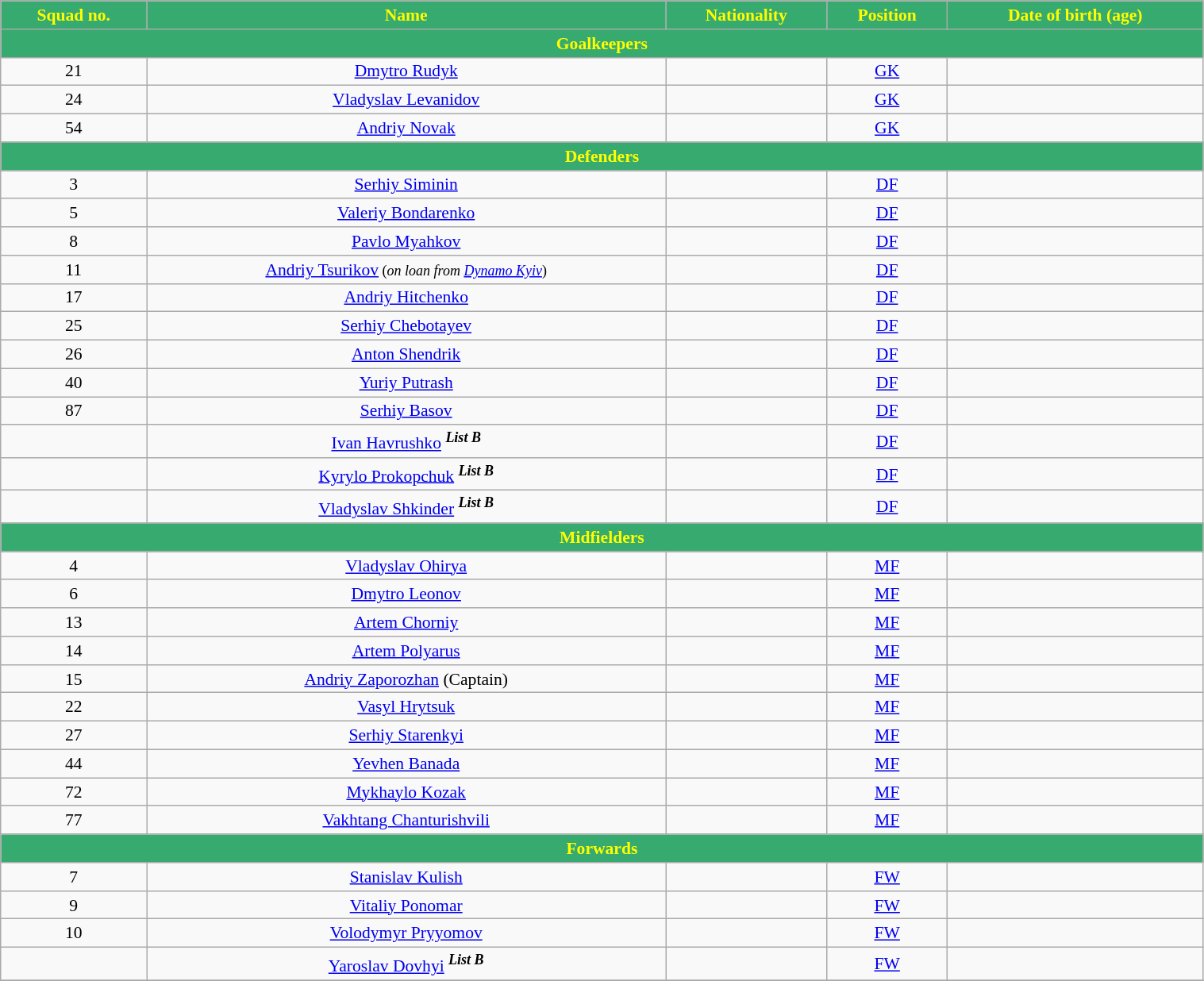<table class="wikitable" style="text-align:center; font-size:90%; width:80%">
<tr>
<th style="background:#37AA6F; color:yellow; text-align:center">Squad no.</th>
<th style="background:#37AA6F; color:yellow; text-align:center">Name</th>
<th style="background:#37AA6F; color:yellow; text-align:center">Nationality</th>
<th style="background:#37AA6F; color:yellow; text-align:center">Position</th>
<th style="background:#37AA6F; color:yellow; text-align:center">Date of birth (age)</th>
</tr>
<tr>
<th colspan="6" style="background:#37AA6F; color:yellow; text-align:center">Goalkeepers</th>
</tr>
<tr>
<td>21</td>
<td><a href='#'>Dmytro Rudyk</a></td>
<td></td>
<td><a href='#'>GK</a></td>
<td></td>
</tr>
<tr>
<td>24</td>
<td><a href='#'>Vladyslav Levanidov</a></td>
<td></td>
<td><a href='#'>GK</a></td>
<td></td>
</tr>
<tr>
<td>54</td>
<td><a href='#'>Andriy Novak</a></td>
<td></td>
<td><a href='#'>GK</a></td>
<td></td>
</tr>
<tr>
<th colspan="6" style="background:#37AA6F; color:yellow; text-align:center">Defenders</th>
</tr>
<tr>
<td>3</td>
<td><a href='#'>Serhiy Siminin</a></td>
<td></td>
<td><a href='#'>DF</a></td>
<td></td>
</tr>
<tr>
<td>5</td>
<td><a href='#'>Valeriy Bondarenko</a></td>
<td></td>
<td><a href='#'>DF</a></td>
<td></td>
</tr>
<tr>
<td>8</td>
<td><a href='#'>Pavlo Myahkov</a></td>
<td></td>
<td><a href='#'>DF</a></td>
<td></td>
</tr>
<tr>
<td>11</td>
<td><a href='#'>Andriy Tsurikov</a><small> (<em>on loan from <a href='#'>Dynamo Kyiv</a></em>)</small></td>
<td></td>
<td><a href='#'>DF</a></td>
<td></td>
</tr>
<tr>
<td>17</td>
<td><a href='#'>Andriy Hitchenko</a></td>
<td></td>
<td><a href='#'>DF</a></td>
<td></td>
</tr>
<tr>
<td>25</td>
<td><a href='#'>Serhiy Chebotayev</a></td>
<td></td>
<td><a href='#'>DF</a></td>
<td></td>
</tr>
<tr>
<td>26</td>
<td><a href='#'>Anton Shendrik</a></td>
<td></td>
<td><a href='#'>DF</a></td>
<td></td>
</tr>
<tr>
<td>40</td>
<td><a href='#'>Yuriy Putrash</a></td>
<td></td>
<td><a href='#'>DF</a></td>
<td></td>
</tr>
<tr>
<td>87</td>
<td><a href='#'>Serhiy Basov</a></td>
<td></td>
<td><a href='#'>DF</a></td>
<td></td>
</tr>
<tr>
<td></td>
<td><a href='#'>Ivan Havrushko</a> <sup><strong><em>List B</em></strong></sup></td>
<td></td>
<td><a href='#'>DF</a></td>
<td></td>
</tr>
<tr>
<td></td>
<td><a href='#'>Kyrylo Prokopchuk</a> <sup><strong><em>List B</em></strong></sup></td>
<td></td>
<td><a href='#'>DF</a></td>
<td></td>
</tr>
<tr>
<td></td>
<td><a href='#'>Vladyslav Shkinder</a> <sup><strong><em>List B</em></strong></sup></td>
<td></td>
<td><a href='#'>DF</a></td>
<td></td>
</tr>
<tr>
<th colspan="6" style="background:#37AA6F; color:yellow; text-align:center">Midfielders</th>
</tr>
<tr>
<td>4</td>
<td><a href='#'>Vladyslav Ohirya</a></td>
<td></td>
<td><a href='#'>MF</a></td>
<td></td>
</tr>
<tr>
<td>6</td>
<td><a href='#'>Dmytro Leonov</a></td>
<td></td>
<td><a href='#'>MF</a></td>
<td></td>
</tr>
<tr>
<td>13</td>
<td><a href='#'>Artem Chorniy</a></td>
<td></td>
<td><a href='#'>MF</a></td>
<td></td>
</tr>
<tr>
<td>14</td>
<td><a href='#'>Artem Polyarus</a></td>
<td></td>
<td><a href='#'>MF</a></td>
<td></td>
</tr>
<tr>
<td>15</td>
<td><a href='#'>Andriy Zaporozhan</a> (Captain)</td>
<td></td>
<td><a href='#'>MF</a></td>
<td></td>
</tr>
<tr>
<td>22</td>
<td><a href='#'>Vasyl Hrytsuk</a></td>
<td></td>
<td><a href='#'>MF</a></td>
<td></td>
</tr>
<tr>
<td>27</td>
<td><a href='#'>Serhiy Starenkyi</a></td>
<td></td>
<td><a href='#'>MF</a></td>
<td></td>
</tr>
<tr>
<td>44</td>
<td><a href='#'>Yevhen Banada</a></td>
<td></td>
<td><a href='#'>MF</a></td>
<td></td>
</tr>
<tr>
<td>72</td>
<td><a href='#'>Mykhaylo Kozak</a></td>
<td></td>
<td><a href='#'>MF</a></td>
<td></td>
</tr>
<tr>
<td>77</td>
<td><a href='#'>Vakhtang Chanturishvili</a></td>
<td></td>
<td><a href='#'>MF</a></td>
<td></td>
</tr>
<tr>
<th colspan="7" style="background:#37AA6F; color:yellow; text-align:center">Forwards</th>
</tr>
<tr>
<td>7</td>
<td><a href='#'>Stanislav Kulish</a></td>
<td></td>
<td><a href='#'>FW</a></td>
<td></td>
</tr>
<tr>
<td>9</td>
<td><a href='#'>Vitaliy Ponomar</a></td>
<td></td>
<td><a href='#'>FW</a></td>
<td></td>
</tr>
<tr>
<td>10</td>
<td><a href='#'>Volodymyr Pryyomov</a></td>
<td></td>
<td><a href='#'>FW</a></td>
<td></td>
</tr>
<tr>
<td></td>
<td><a href='#'>Yaroslav Dovhyi</a> <sup><strong><em>List B</em></strong></sup></td>
<td></td>
<td><a href='#'>FW</a></td>
<td></td>
</tr>
<tr>
</tr>
</table>
